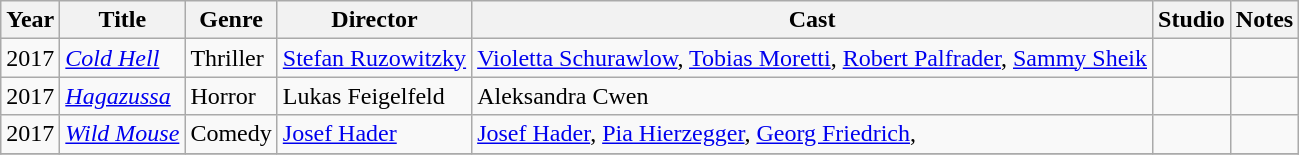<table class="wikitable">
<tr>
<th>Year</th>
<th>Title</th>
<th>Genre</th>
<th>Director</th>
<th>Cast</th>
<th>Studio</th>
<th>Notes</th>
</tr>
<tr>
<td>2017</td>
<td><em><a href='#'>Cold Hell</a></em></td>
<td>Thriller</td>
<td><a href='#'>Stefan Ruzowitzky</a></td>
<td><a href='#'>Violetta Schurawlow</a>, <a href='#'>Tobias Moretti</a>, <a href='#'>Robert Palfrader</a>, <a href='#'>Sammy Sheik</a></td>
<td></td>
<td></td>
</tr>
<tr>
<td>2017</td>
<td><em><a href='#'>Hagazussa</a></em></td>
<td>Horror</td>
<td>Lukas Feigelfeld</td>
<td>Aleksandra Cwen</td>
<td></td>
<td></td>
</tr>
<tr>
<td>2017</td>
<td><em><a href='#'>Wild Mouse</a></em></td>
<td>Comedy</td>
<td><a href='#'>Josef Hader</a></td>
<td><a href='#'>Josef Hader</a>, <a href='#'>Pia Hierzegger</a>, <a href='#'>Georg Friedrich</a>, </td>
<td></td>
<td></td>
</tr>
<tr>
</tr>
</table>
